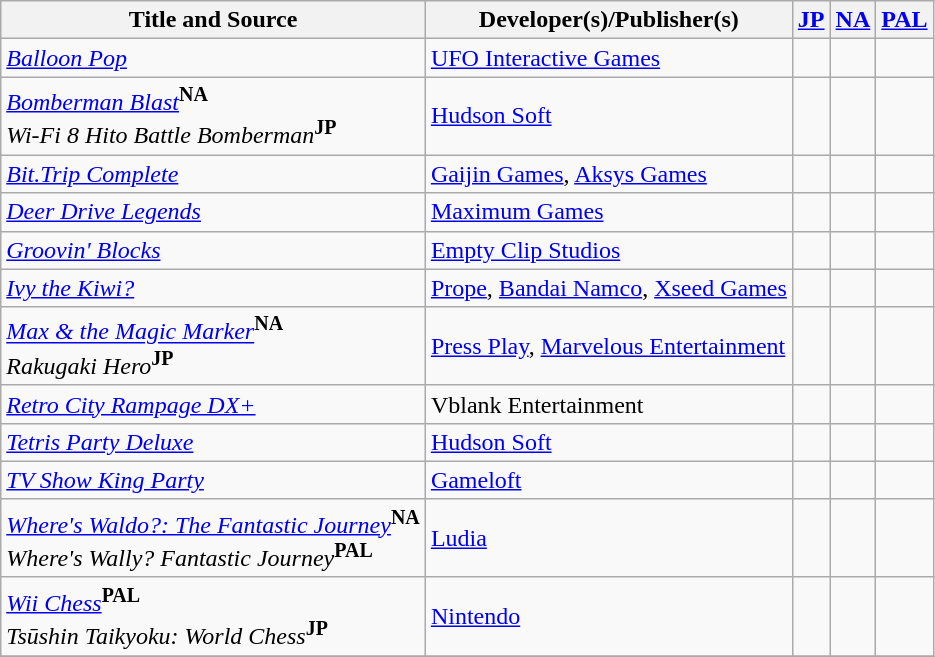<table class="wikitable sortable" width="auto" id="physicallist">
<tr>
<th>Title and Source</th>
<th>Developer(s)/Publisher(s)</th>
<th><a href='#'>JP</a></th>
<th><a href='#'>NA</a></th>
<th><a href='#'>PAL</a></th>
</tr>
<tr>
<td><em><a href='#'>Balloon Pop</a></em></td>
<td><a href='#'>UFO Interactive Games</a></td>
<td></td>
<td></td>
<td></td>
</tr>
<tr>
<td><em><a href='#'>Bomberman Blast</a></em><sup><strong>NA</strong></sup> <br> <em>Wi-Fi 8 Hito Battle Bomberman</em><sup><strong>JP</strong></sup></td>
<td><a href='#'>Hudson Soft</a></td>
<td></td>
<td></td>
<td></td>
</tr>
<tr>
<td><em><a href='#'>Bit.Trip Complete</a></em></td>
<td><a href='#'>Gaijin Games</a>, <a href='#'>Aksys Games</a></td>
<td></td>
<td></td>
<td></td>
</tr>
<tr>
<td><em><a href='#'>Deer Drive Legends</a></em></td>
<td><a href='#'>Maximum Games</a></td>
<td></td>
<td></td>
<td></td>
</tr>
<tr>
<td><em><a href='#'>Groovin' Blocks</a></em></td>
<td><a href='#'>Empty Clip Studios</a></td>
<td></td>
<td></td>
<td></td>
</tr>
<tr>
<td><em><a href='#'>Ivy the Kiwi?</a></em></td>
<td><a href='#'>Prope</a>, <a href='#'>Bandai Namco</a>, <a href='#'>Xseed Games</a></td>
<td></td>
<td></td>
<td></td>
</tr>
<tr>
<td><em><a href='#'>Max & the Magic Marker</a></em><sup><strong>NA</strong></sup> <br> <em>Rakugaki Hero</em><sup><strong>JP</strong></sup></td>
<td><a href='#'>Press Play</a>, <a href='#'>Marvelous Entertainment</a></td>
<td></td>
<td></td>
<td></td>
</tr>
<tr>
<td><em><a href='#'>Retro City Rampage DX+</a></em></td>
<td>Vblank Entertainment</td>
<td></td>
<td></td>
<td></td>
</tr>
<tr>
<td><em><a href='#'>Tetris Party Deluxe</a></em></td>
<td><a href='#'>Hudson Soft</a></td>
<td></td>
<td></td>
<td></td>
</tr>
<tr>
<td><em><a href='#'>TV Show King Party</a></em></td>
<td><a href='#'>Gameloft</a></td>
<td></td>
<td></td>
<td></td>
</tr>
<tr>
<td><em><a href='#'>Where's Waldo?: The Fantastic Journey</a></em><sup><strong>NA</strong></sup> <br> <em>Where's Wally? Fantastic Journey</em><sup><strong>PAL</strong></sup></td>
<td><a href='#'>Ludia</a></td>
<td></td>
<td></td>
<td></td>
</tr>
<tr>
<td><em><a href='#'>Wii Chess</a></em><sup><strong>PAL</strong></sup> <br> <em>Tsūshin Taikyoku: World Chess</em><sup><strong>JP</strong></sup></td>
<td><a href='#'>Nintendo</a></td>
<td></td>
<td></td>
<td></td>
</tr>
<tr>
</tr>
</table>
